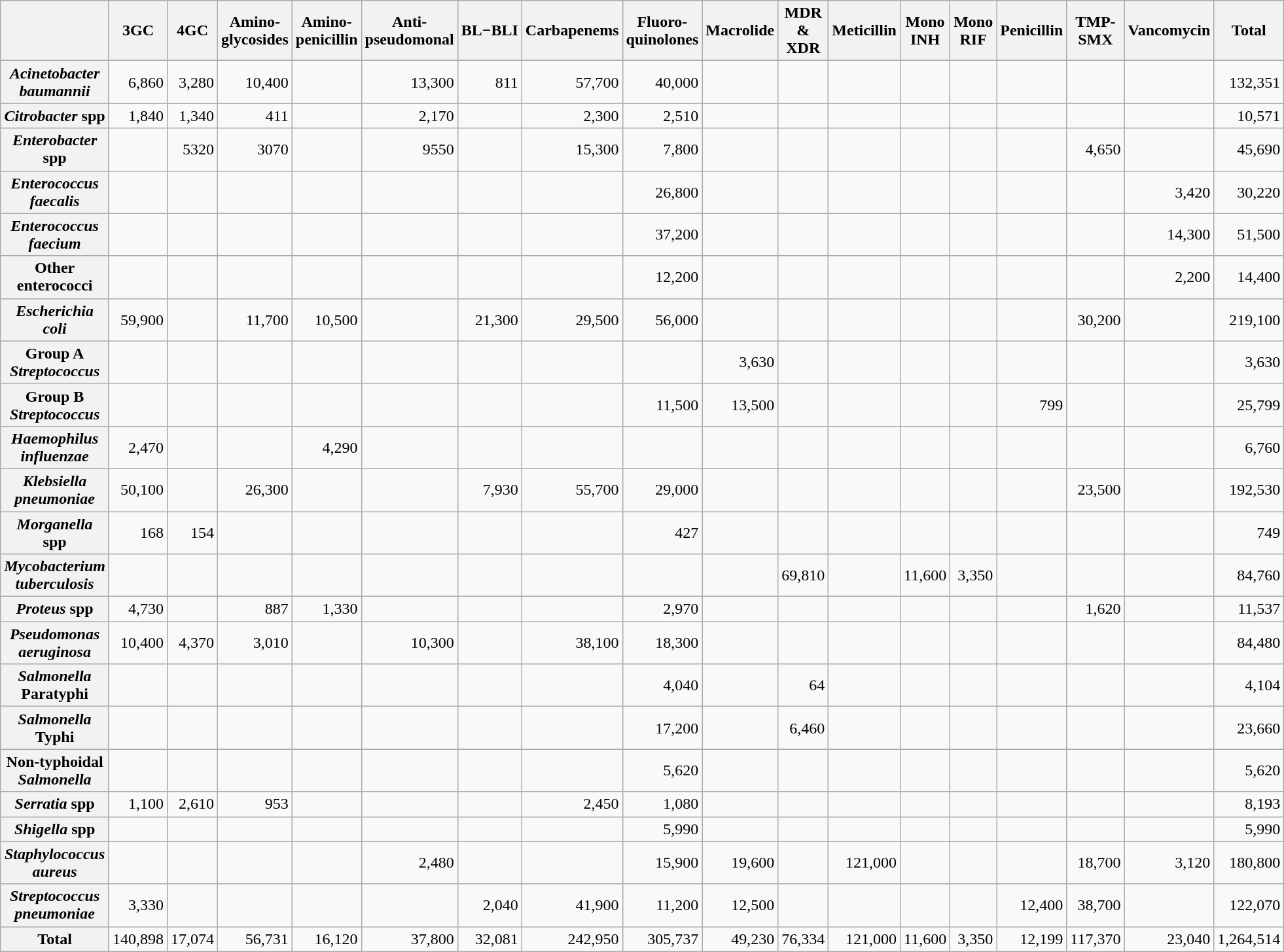<table class="wikitable mw-datatable sortable sort-under" border=1 style=text-align:right;>
<tr>
<th></th>
<th>3GC</th>
<th>4GC</th>
<th>Amino-glycosides</th>
<th>Amino-penicillin</th>
<th>Anti-pseudomonal</th>
<th>BL−BLI</th>
<th>Carbapenems</th>
<th>Fluoro-quinolones</th>
<th>Macrolide</th>
<th>MDR & XDR</th>
<th>Meticillin</th>
<th>Mono INH</th>
<th>Mono RIF</th>
<th>Penicillin</th>
<th>TMP-SMX</th>
<th>Vancomycin</th>
<th>Total</th>
</tr>
<tr>
<th><em>Acinetobacter baumannii</em></th>
<td>6,860</td>
<td>3,280</td>
<td>10,400</td>
<td></td>
<td>13,300</td>
<td>811</td>
<td>57,700</td>
<td>40,000</td>
<td></td>
<td></td>
<td></td>
<td></td>
<td></td>
<td></td>
<td></td>
<td></td>
<td>132,351</td>
</tr>
<tr>
<th><em>Citrobacter</em> spp</th>
<td>1,840</td>
<td>1,340</td>
<td>411</td>
<td></td>
<td>2,170</td>
<td></td>
<td>2,300</td>
<td>2,510</td>
<td></td>
<td></td>
<td></td>
<td></td>
<td></td>
<td></td>
<td></td>
<td></td>
<td>10,571</td>
</tr>
<tr>
<th><em>Enterobacter</em> spp</th>
<td></td>
<td>5320</td>
<td>3070</td>
<td></td>
<td>9550</td>
<td></td>
<td>15,300</td>
<td>7,800</td>
<td></td>
<td></td>
<td></td>
<td></td>
<td></td>
<td></td>
<td>4,650</td>
<td></td>
<td>45,690</td>
</tr>
<tr>
<th><em>Enterococcus faecalis</em></th>
<td></td>
<td></td>
<td></td>
<td></td>
<td></td>
<td></td>
<td></td>
<td>26,800</td>
<td></td>
<td></td>
<td></td>
<td></td>
<td></td>
<td></td>
<td></td>
<td>3,420</td>
<td>30,220</td>
</tr>
<tr>
<th><em>Enterococcus faecium</em></th>
<td></td>
<td></td>
<td></td>
<td></td>
<td></td>
<td></td>
<td></td>
<td>37,200</td>
<td></td>
<td></td>
<td></td>
<td></td>
<td></td>
<td></td>
<td></td>
<td>14,300</td>
<td>51,500</td>
</tr>
<tr>
<th>Other enterococci</th>
<td></td>
<td></td>
<td></td>
<td></td>
<td></td>
<td></td>
<td></td>
<td>12,200</td>
<td></td>
<td></td>
<td></td>
<td></td>
<td></td>
<td></td>
<td></td>
<td>2,200</td>
<td>14,400</td>
</tr>
<tr>
<th><em>Escherichia coli</em></th>
<td>59,900</td>
<td></td>
<td>11,700</td>
<td>10,500</td>
<td></td>
<td>21,300</td>
<td>29,500</td>
<td>56,000</td>
<td></td>
<td></td>
<td></td>
<td></td>
<td></td>
<td></td>
<td>30,200</td>
<td></td>
<td>219,100</td>
</tr>
<tr>
<th>Group A <em>Streptococcus</em></th>
<td></td>
<td></td>
<td></td>
<td></td>
<td></td>
<td></td>
<td></td>
<td></td>
<td>3,630</td>
<td></td>
<td></td>
<td></td>
<td></td>
<td></td>
<td></td>
<td></td>
<td>3,630</td>
</tr>
<tr>
<th>Group B <em>Streptococcus</em></th>
<td></td>
<td></td>
<td></td>
<td></td>
<td></td>
<td></td>
<td></td>
<td>11,500</td>
<td>13,500</td>
<td></td>
<td></td>
<td></td>
<td></td>
<td>799</td>
<td></td>
<td></td>
<td>25,799</td>
</tr>
<tr>
<th><em>Haemophilus influenzae</em></th>
<td>2,470</td>
<td></td>
<td></td>
<td>4,290</td>
<td></td>
<td></td>
<td></td>
<td></td>
<td></td>
<td></td>
<td></td>
<td></td>
<td></td>
<td></td>
<td></td>
<td></td>
<td>6,760</td>
</tr>
<tr>
<th><em>Klebsiella pneumoniae</em></th>
<td>50,100</td>
<td></td>
<td>26,300</td>
<td></td>
<td></td>
<td>7,930</td>
<td>55,700</td>
<td>29,000</td>
<td></td>
<td></td>
<td></td>
<td></td>
<td></td>
<td></td>
<td>23,500</td>
<td></td>
<td>192,530</td>
</tr>
<tr>
<th><em>Morganella</em> spp</th>
<td>168</td>
<td>154</td>
<td></td>
<td></td>
<td></td>
<td></td>
<td></td>
<td>427</td>
<td></td>
<td></td>
<td></td>
<td></td>
<td></td>
<td></td>
<td></td>
<td></td>
<td>749</td>
</tr>
<tr>
<th><em>Mycobacterium tuberculosis</em></th>
<td></td>
<td></td>
<td></td>
<td></td>
<td></td>
<td></td>
<td></td>
<td></td>
<td></td>
<td>69,810</td>
<td></td>
<td>11,600</td>
<td>3,350</td>
<td></td>
<td></td>
<td></td>
<td>84,760</td>
</tr>
<tr>
<th><em>Proteus</em> spp</th>
<td>4,730</td>
<td></td>
<td>887</td>
<td>1,330</td>
<td></td>
<td></td>
<td></td>
<td>2,970</td>
<td></td>
<td></td>
<td></td>
<td></td>
<td></td>
<td></td>
<td>1,620</td>
<td></td>
<td>11,537</td>
</tr>
<tr>
<th><em>Pseudomonas aeruginosa</em></th>
<td>10,400</td>
<td>4,370</td>
<td>3,010</td>
<td></td>
<td>10,300</td>
<td></td>
<td>38,100</td>
<td>18,300</td>
<td></td>
<td></td>
<td></td>
<td></td>
<td></td>
<td></td>
<td></td>
<td></td>
<td>84,480</td>
</tr>
<tr>
<th><em>Salmonella</em> Paratyphi</th>
<td></td>
<td></td>
<td></td>
<td></td>
<td></td>
<td></td>
<td></td>
<td>4,040</td>
<td></td>
<td>64</td>
<td></td>
<td></td>
<td></td>
<td></td>
<td></td>
<td></td>
<td>4,104</td>
</tr>
<tr>
<th><em>Salmonella</em> Typhi</th>
<td></td>
<td></td>
<td></td>
<td></td>
<td></td>
<td></td>
<td></td>
<td>17,200</td>
<td></td>
<td>6,460</td>
<td></td>
<td></td>
<td></td>
<td></td>
<td></td>
<td></td>
<td>23,660</td>
</tr>
<tr>
<th>Non-typhoidal <em>Salmonella</em></th>
<td></td>
<td></td>
<td></td>
<td></td>
<td></td>
<td></td>
<td></td>
<td>5,620</td>
<td></td>
<td></td>
<td></td>
<td></td>
<td></td>
<td></td>
<td></td>
<td></td>
<td>5,620</td>
</tr>
<tr>
<th><em>Serratia</em> spp</th>
<td>1,100</td>
<td>2,610</td>
<td>953</td>
<td></td>
<td></td>
<td></td>
<td>2,450</td>
<td>1,080</td>
<td></td>
<td></td>
<td></td>
<td></td>
<td></td>
<td></td>
<td></td>
<td></td>
<td>8,193</td>
</tr>
<tr>
<th><em>Shigella</em> spp</th>
<td></td>
<td></td>
<td></td>
<td></td>
<td></td>
<td></td>
<td></td>
<td>5,990</td>
<td></td>
<td></td>
<td></td>
<td></td>
<td></td>
<td></td>
<td></td>
<td></td>
<td>5,990</td>
</tr>
<tr>
<th><em>Staphylococcus aureus</em></th>
<td></td>
<td></td>
<td></td>
<td></td>
<td>2,480</td>
<td></td>
<td></td>
<td>15,900</td>
<td>19,600</td>
<td></td>
<td>121,000</td>
<td></td>
<td></td>
<td></td>
<td>18,700</td>
<td>3,120</td>
<td>180,800</td>
</tr>
<tr>
<th><em>Streptococcus pneumoniae</em></th>
<td>3,330</td>
<td></td>
<td></td>
<td></td>
<td></td>
<td>2,040</td>
<td>41,900</td>
<td>11,200</td>
<td>12,500</td>
<td></td>
<td></td>
<td></td>
<td></td>
<td>12,400</td>
<td>38,700</td>
<td></td>
<td>122,070</td>
</tr>
<tr>
<th>Total</th>
<td>140,898</td>
<td>17,074</td>
<td>56,731</td>
<td>16,120</td>
<td>37,800</td>
<td>32,081</td>
<td>242,950</td>
<td>305,737</td>
<td>49,230</td>
<td>76,334</td>
<td>121,000</td>
<td>11,600</td>
<td>3,350</td>
<td>12,199</td>
<td>117,370</td>
<td>23,040</td>
<td>1,264,514</td>
</tr>
</table>
